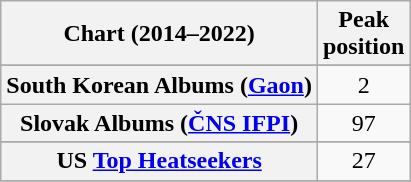<table class="wikitable sortable plainrowheaders" style="text-align:center">
<tr>
<th>Chart (2014–2022)</th>
<th>Peak<br>position</th>
</tr>
<tr>
</tr>
<tr>
</tr>
<tr>
<th scope="row">South Korean Albums (<a href='#'>Gaon</a>)</th>
<td>2</td>
</tr>
<tr>
<th scope="row">Slovak Albums (<a href='#'>ČNS IFPI</a>)</th>
<td>97</td>
</tr>
<tr>
</tr>
<tr>
<th scope="row">US <a href='#'>Top Heatseekers</a></th>
<td>27</td>
</tr>
<tr>
</tr>
</table>
